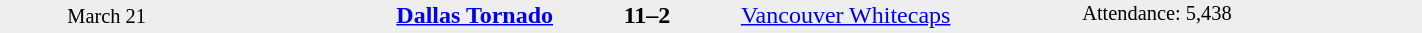<table style="width:75%; background:#eee;" cellspacing="0">
<tr>
<td rowspan="3" style="text-align:center; font-size:85%; width:15%;">March 21</td>
<td style="width:24%; text-align:right;"><strong><a href='#'>Dallas Tornado</a></strong></td>
<td style="text-align:center; width:13%;"><strong>11–2</strong></td>
<td width=24%><a href='#'>Vancouver Whitecaps</a></td>
<td rowspan="3" style="font-size:85%; vertical-align:top;">Attendance: 5,438</td>
</tr>
<tr style=font-size:85%>
<td align=right valign=top></td>
<td valign=top></td>
<td align=left valign=top></td>
</tr>
</table>
